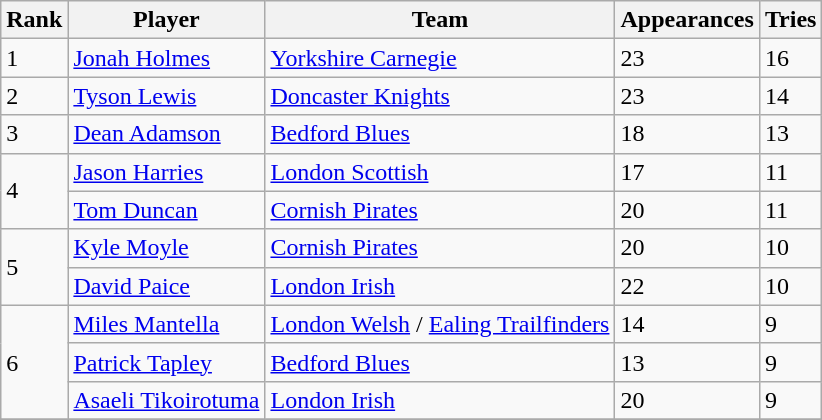<table class="wikitable">
<tr>
<th>Rank</th>
<th>Player</th>
<th>Team</th>
<th>Appearances</th>
<th>Tries</th>
</tr>
<tr>
<td>1</td>
<td> <a href='#'>Jonah Holmes</a></td>
<td><a href='#'>Yorkshire Carnegie</a></td>
<td>23</td>
<td>16 </td>
</tr>
<tr>
<td>2</td>
<td> <a href='#'>Tyson Lewis</a></td>
<td><a href='#'>Doncaster Knights</a></td>
<td>23</td>
<td>14 </td>
</tr>
<tr>
<td>3</td>
<td> <a href='#'>Dean Adamson</a></td>
<td><a href='#'>Bedford Blues</a></td>
<td>18</td>
<td>13</td>
</tr>
<tr>
<td rowspan="2">4</td>
<td> <a href='#'>Jason Harries</a></td>
<td><a href='#'>London Scottish</a></td>
<td>17</td>
<td>11</td>
</tr>
<tr>
<td> <a href='#'>Tom Duncan</a></td>
<td><a href='#'>Cornish Pirates</a></td>
<td>20</td>
<td>11</td>
</tr>
<tr>
<td rowspan="2">5</td>
<td> <a href='#'>Kyle Moyle</a></td>
<td><a href='#'>Cornish Pirates</a></td>
<td>20</td>
<td>10</td>
</tr>
<tr>
<td> <a href='#'>David Paice</a></td>
<td><a href='#'>London Irish</a></td>
<td>22</td>
<td>10 </td>
</tr>
<tr>
<td rowspan="3">6</td>
<td> <a href='#'>Miles Mantella</a></td>
<td><a href='#'>London Welsh</a> / <a href='#'>Ealing Trailfinders</a></td>
<td>14</td>
<td>9</td>
</tr>
<tr>
<td> <a href='#'>Patrick Tapley</a></td>
<td><a href='#'>Bedford Blues</a></td>
<td>13</td>
<td>9</td>
</tr>
<tr>
<td> <a href='#'>Asaeli Tikoirotuma</a></td>
<td><a href='#'>London Irish</a></td>
<td>20</td>
<td>9 </td>
</tr>
<tr>
</tr>
</table>
